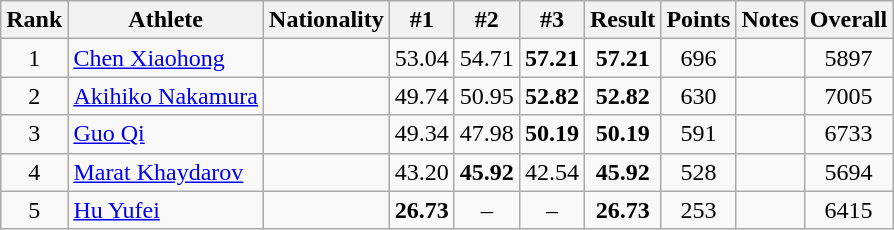<table class="wikitable sortable" style="text-align:center">
<tr>
<th>Rank</th>
<th>Athlete</th>
<th>Nationality</th>
<th>#1</th>
<th>#2</th>
<th>#3</th>
<th>Result</th>
<th>Points</th>
<th>Notes</th>
<th>Overall</th>
</tr>
<tr>
<td>1</td>
<td align=left><a href='#'>Chen Xiaohong</a></td>
<td align=left></td>
<td>53.04</td>
<td>54.71</td>
<td><strong>57.21</strong></td>
<td><strong>57.21</strong></td>
<td>696</td>
<td></td>
<td>5897</td>
</tr>
<tr>
<td>2</td>
<td align=left><a href='#'>Akihiko Nakamura</a></td>
<td align=left></td>
<td>49.74</td>
<td>50.95</td>
<td><strong>52.82</strong></td>
<td><strong>52.82</strong></td>
<td>630</td>
<td></td>
<td>7005</td>
</tr>
<tr>
<td>3</td>
<td align=left><a href='#'>Guo Qi</a></td>
<td align=left></td>
<td>49.34</td>
<td>47.98</td>
<td><strong>50.19</strong></td>
<td><strong>50.19</strong></td>
<td>591</td>
<td></td>
<td>6733</td>
</tr>
<tr>
<td>4</td>
<td align=left><a href='#'>Marat Khaydarov</a></td>
<td align=left></td>
<td>43.20</td>
<td><strong>45.92</strong></td>
<td>42.54</td>
<td><strong>45.92</strong></td>
<td>528</td>
<td></td>
<td>5694</td>
</tr>
<tr>
<td>5</td>
<td align=left><a href='#'>Hu Yufei</a></td>
<td align=left></td>
<td><strong>26.73</strong></td>
<td>–</td>
<td>–</td>
<td><strong>26.73</strong></td>
<td>253</td>
<td></td>
<td>6415</td>
</tr>
</table>
